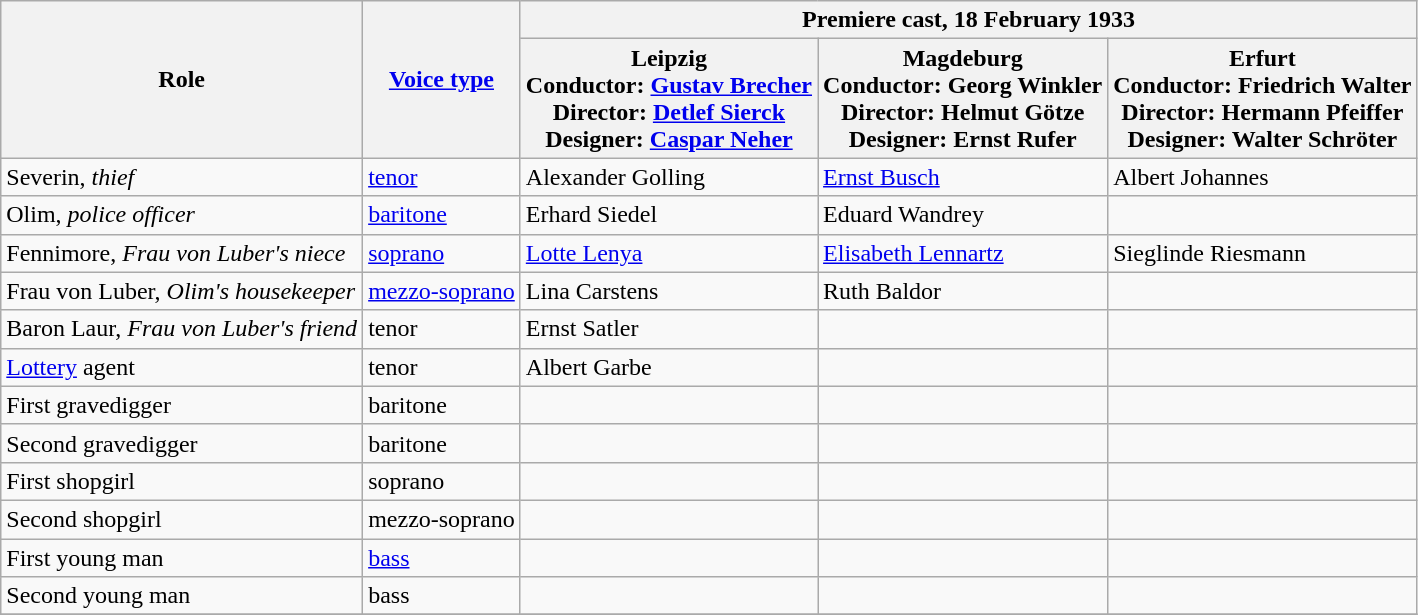<table class="wikitable">
<tr>
<th rowspan=2>Role</th>
<th rowspan=2><a href='#'>Voice type</a></th>
<th colspan=3>Premiere cast, 18 February 1933</th>
</tr>
<tr>
<th>Leipzig<br>Conductor: <a href='#'>Gustav Brecher</a><br>Director: <a href='#'>Detlef Sierck</a><br>Designer: <a href='#'>Caspar Neher</a></th>
<th>Magdeburg<br>Conductor: Georg Winkler<br>Director: Helmut Götze<br>Designer: Ernst Rufer</th>
<th>Erfurt<br>Conductor: Friedrich Walter<br>Director: Hermann Pfeiffer<br>Designer: Walter Schröter</th>
</tr>
<tr>
<td>Severin, <em>thief</em></td>
<td><a href='#'>tenor</a></td>
<td>Alexander Golling</td>
<td><a href='#'>Ernst Busch</a></td>
<td>Albert Johannes</td>
</tr>
<tr>
<td>Olim, <em>police officer</em></td>
<td><a href='#'>baritone</a></td>
<td>Erhard Siedel</td>
<td>Eduard Wandrey</td>
<td></td>
</tr>
<tr>
<td>Fennimore, <em>Frau von Luber's niece</em></td>
<td><a href='#'>soprano</a></td>
<td><a href='#'>Lotte Lenya</a></td>
<td><a href='#'>Elisabeth Lennartz</a></td>
<td>Sieglinde Riesmann</td>
</tr>
<tr>
<td>Frau von Luber, <em>Olim's housekeeper</em></td>
<td><a href='#'>mezzo-soprano</a></td>
<td>Lina Carstens</td>
<td>Ruth Baldor</td>
<td></td>
</tr>
<tr>
<td>Baron Laur, <em>Frau von Luber's friend</em></td>
<td>tenor</td>
<td>Ernst Satler</td>
<td></td>
<td></td>
</tr>
<tr>
<td><a href='#'>Lottery</a> agent</td>
<td>tenor</td>
<td>Albert Garbe</td>
<td></td>
<td></td>
</tr>
<tr>
<td>First gravedigger</td>
<td>baritone</td>
<td></td>
<td></td>
<td></td>
</tr>
<tr>
<td>Second gravedigger</td>
<td>baritone</td>
<td></td>
<td></td>
<td></td>
</tr>
<tr>
<td>First shopgirl</td>
<td>soprano</td>
<td></td>
<td></td>
<td></td>
</tr>
<tr>
<td>Second shopgirl</td>
<td>mezzo-soprano</td>
<td></td>
<td></td>
<td></td>
</tr>
<tr>
<td>First young man</td>
<td><a href='#'>bass</a></td>
<td></td>
<td></td>
<td></td>
</tr>
<tr>
<td>Second young man</td>
<td>bass</td>
<td></td>
<td></td>
<td></td>
</tr>
<tr>
</tr>
</table>
